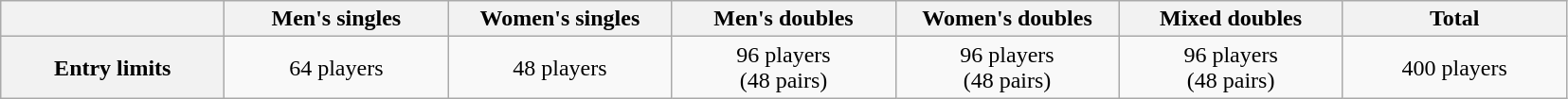<table class="wikitable" style="text-align:center">
<tr>
<th width="150"></th>
<th width="150">Men's singles</th>
<th width="150">Women's singles</th>
<th width="150">Men's doubles</th>
<th width="150">Women's doubles</th>
<th width="150">Mixed doubles</th>
<th width="150">Total</th>
</tr>
<tr>
<th>Entry limits</th>
<td>64 players</td>
<td>48 players</td>
<td>96 players <br> (48 pairs)</td>
<td>96 players <br> (48 pairs)</td>
<td>96 players <br> (48 pairs)</td>
<td>400 players</td>
</tr>
</table>
